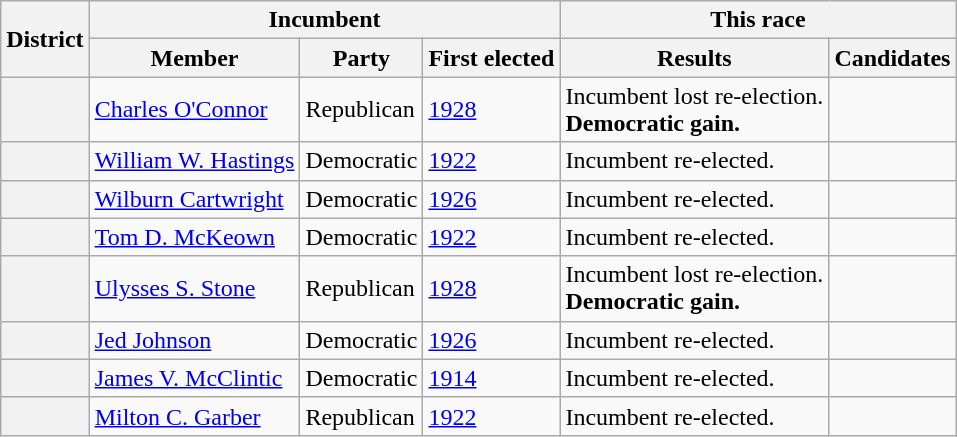<table class=wikitable>
<tr>
<th rowspan=2>District</th>
<th colspan=3>Incumbent</th>
<th colspan=2>This race</th>
</tr>
<tr>
<th>Member</th>
<th>Party</th>
<th>First elected</th>
<th>Results</th>
<th>Candidates</th>
</tr>
<tr>
<th></th>
<td><a href='#'>Charles O'Connor</a></td>
<td>Republican</td>
<td><a href='#'>1928</a></td>
<td>Incumbent lost re-election.<br><strong>Democratic gain.</strong></td>
<td nowrap></td>
</tr>
<tr>
<th></th>
<td><a href='#'>William W. Hastings</a></td>
<td>Democratic</td>
<td><a href='#'>1922</a></td>
<td>Incumbent re-elected.</td>
<td nowrap></td>
</tr>
<tr>
<th></th>
<td><a href='#'>Wilburn Cartwright</a></td>
<td>Democratic</td>
<td><a href='#'>1926</a></td>
<td>Incumbent re-elected.</td>
<td nowrap></td>
</tr>
<tr>
<th></th>
<td><a href='#'>Tom D. McKeown</a></td>
<td>Democratic</td>
<td><a href='#'>1922</a></td>
<td>Incumbent re-elected.</td>
<td nowrap></td>
</tr>
<tr>
<th></th>
<td><a href='#'>Ulysses S. Stone</a></td>
<td>Republican</td>
<td><a href='#'>1928</a></td>
<td>Incumbent lost re-election.<br><strong>Democratic gain.</strong></td>
<td nowrap></td>
</tr>
<tr>
<th></th>
<td><a href='#'>Jed Johnson</a></td>
<td>Democratic</td>
<td><a href='#'>1926</a></td>
<td>Incumbent re-elected.</td>
<td nowrap></td>
</tr>
<tr>
<th></th>
<td><a href='#'>James V. McClintic</a></td>
<td>Democratic</td>
<td><a href='#'>1914</a></td>
<td>Incumbent re-elected.</td>
<td nowrap></td>
</tr>
<tr>
<th></th>
<td><a href='#'>Milton C. Garber</a></td>
<td>Republican</td>
<td><a href='#'>1922</a></td>
<td>Incumbent re-elected.</td>
<td nowrap></td>
</tr>
</table>
